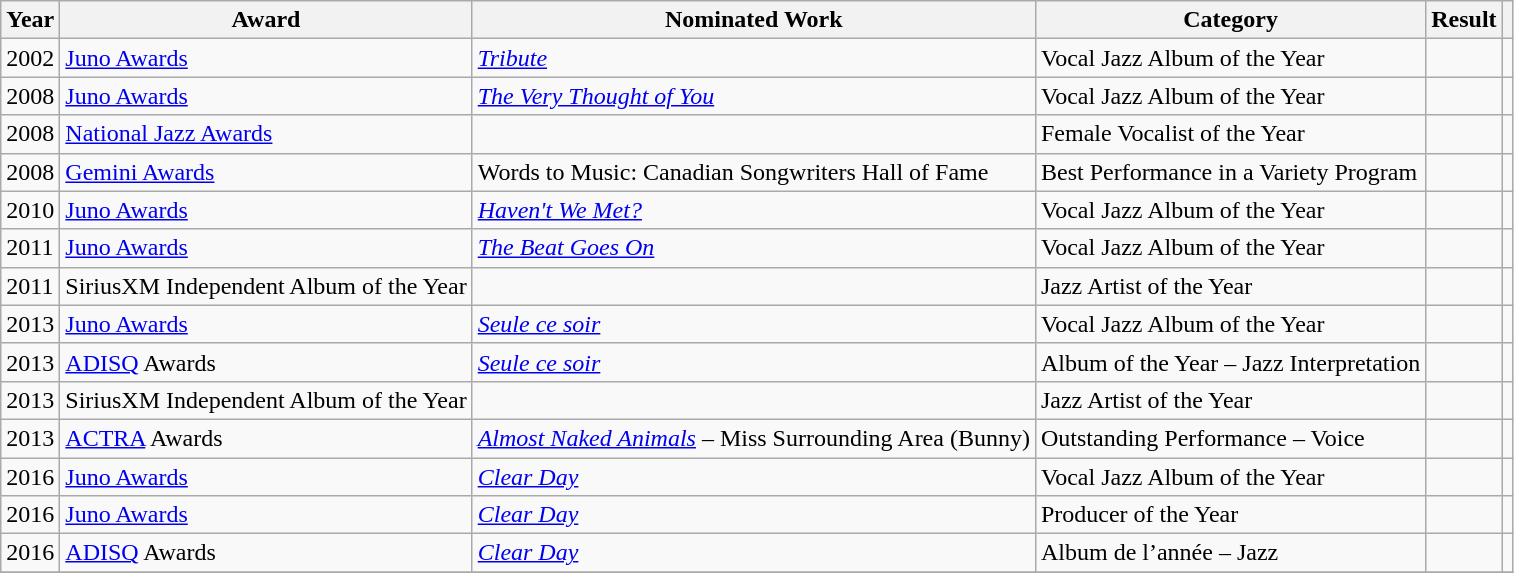<table class="wikitable sortable">
<tr>
<th>Year</th>
<th>Award</th>
<th>Nominated Work</th>
<th>Category</th>
<th>Result</th>
<th class="unsortable"></th>
</tr>
<tr>
<td>2002</td>
<td><a href='#'>Juno Awards</a></td>
<td><em><a href='#'>Tribute</a></em></td>
<td>Vocal Jazz Album of the Year</td>
<td></td>
<td style="text-align:center;"></td>
</tr>
<tr>
<td>2008</td>
<td><a href='#'>Juno Awards</a></td>
<td><em><a href='#'>The Very Thought of You</a></em></td>
<td>Vocal Jazz Album of the Year</td>
<td></td>
<td style="text-align:center;"></td>
</tr>
<tr>
<td>2008</td>
<td><a href='#'>National Jazz Awards</a></td>
<td></td>
<td>Female Vocalist of the Year</td>
<td></td>
<td style="text-align:center;"></td>
</tr>
<tr>
<td>2008</td>
<td><a href='#'>Gemini Awards</a></td>
<td>Words to Music: Canadian Songwriters Hall of Fame</td>
<td>Best Performance in a Variety Program</td>
<td></td>
<td style="text-align:center;"></td>
</tr>
<tr>
<td>2010</td>
<td><a href='#'>Juno Awards</a></td>
<td><em><a href='#'>Haven't We Met?</a></em></td>
<td>Vocal Jazz Album of the Year</td>
<td></td>
<td style="text-align:center;"></td>
</tr>
<tr>
<td>2011</td>
<td><a href='#'>Juno Awards</a></td>
<td><em><a href='#'>The Beat Goes On</a></em></td>
<td>Vocal Jazz Album of the Year</td>
<td></td>
<td style="text-align:center;"></td>
</tr>
<tr>
<td>2011</td>
<td>SiriusXM Independent Album of the Year</td>
<td></td>
<td>Jazz Artist of the Year</td>
<td></td>
<td style="text-align:center;"></td>
</tr>
<tr>
<td>2013</td>
<td><a href='#'>Juno Awards</a></td>
<td><em><a href='#'>Seule ce soir</a></em></td>
<td>Vocal Jazz Album of the Year</td>
<td></td>
<td style="text-align:center;"></td>
</tr>
<tr>
<td>2013</td>
<td><a href='#'>ADISQ</a> Awards</td>
<td><em><a href='#'>Seule ce soir</a></em></td>
<td>Album of the Year –  Jazz Interpretation</td>
<td></td>
<td style="text-align:center;"></td>
</tr>
<tr>
<td>2013</td>
<td>SiriusXM Independent Album of the Year</td>
<td></td>
<td>Jazz Artist of the Year</td>
<td></td>
<td style="text-align:center;"></td>
</tr>
<tr>
<td>2013</td>
<td><a href='#'>ACTRA</a> Awards</td>
<td><em><a href='#'>Almost Naked Animals</a></em> – Miss Surrounding Area (Bunny)</td>
<td>Outstanding Performance – Voice</td>
<td></td>
<td style="text-align:center;"></td>
</tr>
<tr>
<td>2016</td>
<td><a href='#'>Juno Awards</a></td>
<td><em><a href='#'>Clear Day</a></em></td>
<td>Vocal Jazz Album of the Year</td>
<td></td>
<td style="text-align:center;"></td>
</tr>
<tr>
<td>2016</td>
<td><a href='#'>Juno Awards</a></td>
<td><em><a href='#'>Clear Day</a></em></td>
<td>Producer of the Year</td>
<td></td>
<td style="text-align:center;"></td>
</tr>
<tr>
<td>2016</td>
<td><a href='#'>ADISQ</a> Awards</td>
<td><em><a href='#'>Clear Day</a></em></td>
<td>Album de l’année – Jazz</td>
<td></td>
<td style="text-align:center;"></td>
</tr>
<tr>
</tr>
</table>
